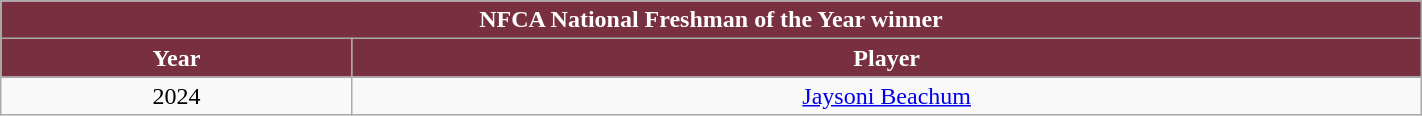<table class="wikitable" style="width:75%;" style="border-collapse: collapse;">
<tr>
<td colspan="5" style= "background:#782F40; color:white; text-align:center;"><strong>NFCA National Freshman of the Year winner</strong></td>
</tr>
<tr>
<th style="background:#782F40; color:white;">Year</th>
<th style="background:#782F40; color:white;">Player</th>
</tr>
<tr style="text-align:center;">
<td>2024</td>
<td><a href='#'>Jaysoni Beachum</a></td>
</tr>
</table>
